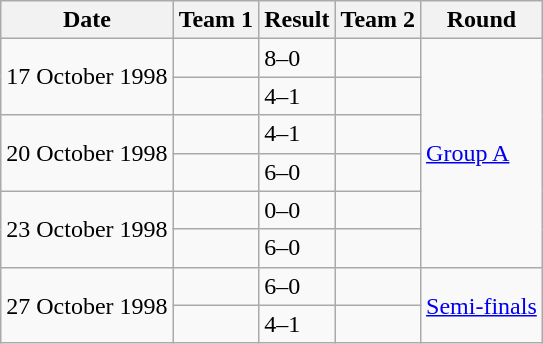<table class="wikitable" style="text-align: left;">
<tr>
<th>Date</th>
<th>Team 1</th>
<th>Result</th>
<th>Team 2</th>
<th>Round</th>
</tr>
<tr>
<td rowspan=2>17 October 1998</td>
<td></td>
<td>8–0</td>
<td></td>
<td rowspan=6><a href='#'>Group A</a></td>
</tr>
<tr>
<td></td>
<td>4–1</td>
<td></td>
</tr>
<tr>
<td rowspan=2>20 October 1998</td>
<td></td>
<td>4–1</td>
<td></td>
</tr>
<tr>
<td></td>
<td>6–0</td>
<td></td>
</tr>
<tr>
<td rowspan=2>23 October 1998</td>
<td></td>
<td>0–0</td>
<td></td>
</tr>
<tr>
<td></td>
<td>6–0</td>
<td></td>
</tr>
<tr>
<td rowspan=2>27 October 1998</td>
<td></td>
<td>6–0</td>
<td></td>
<td rowspan=2><a href='#'>Semi-finals</a></td>
</tr>
<tr>
<td></td>
<td>4–1 </td>
<td></td>
</tr>
</table>
